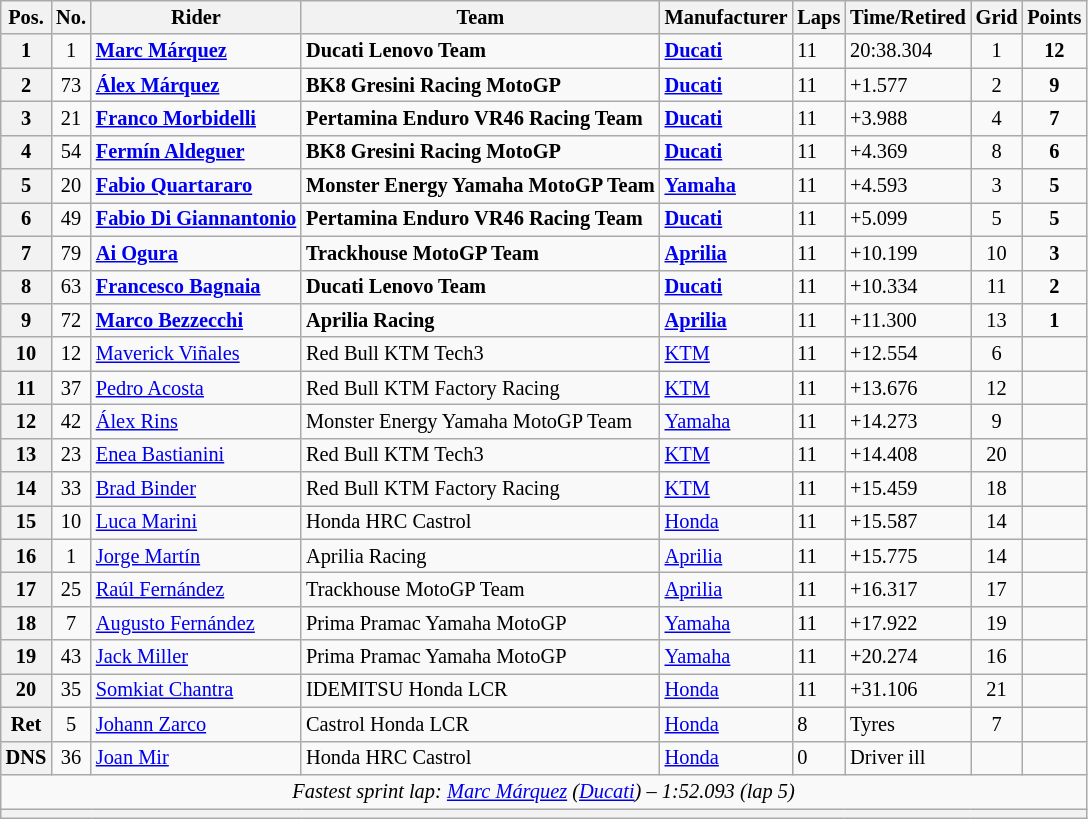<table class="wikitable sortable" style="font-size: 85%;">
<tr>
<th>Pos.</th>
<th>No.</th>
<th>Rider</th>
<th>Team</th>
<th>Manufacturer</th>
<th>Laps</th>
<th>Time/Retired</th>
<th>Grid</th>
<th>Points</th>
</tr>
<tr>
<th scope="row">1</th>
<td align="center">1</td>
<td> <strong><a href='#'>Marc Márquez</a></strong></td>
<td><strong>Ducati Lenovo Team</strong></td>
<td><strong><a href='#'>Ducati</a></strong></td>
<td>11</td>
<td>20:38.304</td>
<td align="center">1</td>
<td align="center"><strong>12</strong></td>
</tr>
<tr>
<th scope="row">2</th>
<td align="center">73</td>
<td> <strong><a href='#'>Álex Márquez</a></strong></td>
<td><strong>BK8 Gresini Racing MotoGP</strong></td>
<td><strong><a href='#'>Ducati</a></strong></td>
<td>11</td>
<td>+1.577</td>
<td align="center">2</td>
<td align="center"><strong>9</strong></td>
</tr>
<tr>
<th scope="row">3</th>
<td align="center">21</td>
<td> <strong><a href='#'>Franco Morbidelli</a></strong></td>
<td><strong>Pertamina Enduro VR46 Racing Team</strong></td>
<td><strong><a href='#'>Ducati</a></strong></td>
<td>11</td>
<td>+3.988</td>
<td align="center">4</td>
<td align="center"><strong>7</strong></td>
</tr>
<tr>
<th scope="row">4</th>
<td align="center">54</td>
<td> <strong><a href='#'>Fermín Aldeguer</a></strong></td>
<td><strong>BK8 Gresini Racing MotoGP</strong></td>
<td><strong><a href='#'>Ducati</a></strong></td>
<td>11</td>
<td>+4.369</td>
<td align="center">8</td>
<td align="center"><strong>6</strong></td>
</tr>
<tr>
<th scope="row">5</th>
<td align="center">20</td>
<td> <strong><a href='#'>Fabio Quartararo</a></strong></td>
<td><strong>Monster Energy Yamaha MotoGP Team</strong></td>
<td><strong><a href='#'>Yamaha</a></strong></td>
<td>11</td>
<td>+4.593</td>
<td align="center">3</td>
<td align="center"><strong>5</strong></td>
</tr>
<tr>
<th scope="row">6</th>
<td align="center">49</td>
<td> <strong><a href='#'>Fabio Di Giannantonio</a></strong></td>
<td><strong>Pertamina Enduro VR46 Racing Team</strong></td>
<td><strong><a href='#'>Ducati</a></strong></td>
<td>11</td>
<td>+5.099</td>
<td align="center">5</td>
<td align="center"><strong>5</strong></td>
</tr>
<tr>
<th scope="row">7</th>
<td align="center">79</td>
<td> <strong><a href='#'>Ai Ogura</a></strong></td>
<td><strong>Trackhouse MotoGP Team</strong></td>
<td><strong><a href='#'>Aprilia</a></strong></td>
<td>11</td>
<td>+10.199</td>
<td align="center">10</td>
<td align="center"><strong>3</strong></td>
</tr>
<tr>
<th scope="row">8</th>
<td align="center">63</td>
<td> <strong><a href='#'>Francesco Bagnaia</a></strong></td>
<td><strong>Ducati Lenovo Team</strong></td>
<td><strong><a href='#'>Ducati</a></strong></td>
<td>11</td>
<td>+10.334</td>
<td align="center">11</td>
<td align="center"><strong>2</strong></td>
</tr>
<tr>
<th scope="row">9</th>
<td align="center">72</td>
<td> <strong><a href='#'>Marco Bezzecchi</a></strong></td>
<td><strong>Aprilia Racing</strong></td>
<td><strong><a href='#'>Aprilia</a></strong></td>
<td>11</td>
<td>+11.300</td>
<td align="center">13</td>
<td align="center"><strong>1</strong></td>
</tr>
<tr>
<th scope="row">10</th>
<td align="center">12</td>
<td> <a href='#'>Maverick Viñales</a></td>
<td>Red Bull KTM Tech3</td>
<td><a href='#'>KTM</a></td>
<td>11</td>
<td>+12.554</td>
<td align="center">6</td>
<td align="center"></td>
</tr>
<tr>
<th scope="row">11</th>
<td align="center">37</td>
<td> <a href='#'>Pedro Acosta</a></td>
<td>Red Bull KTM Factory Racing</td>
<td><a href='#'>KTM</a></td>
<td>11</td>
<td>+13.676</td>
<td align="center">12</td>
<td align="center"></td>
</tr>
<tr>
<th scope="row">12</th>
<td align="center">42</td>
<td> <a href='#'>Álex Rins</a></td>
<td>Monster Energy Yamaha MotoGP Team</td>
<td><a href='#'>Yamaha</a></td>
<td>11</td>
<td>+14.273</td>
<td align="center">9</td>
<td align="center"></td>
</tr>
<tr>
<th scope="row">13</th>
<td align="center">23</td>
<td> <a href='#'>Enea Bastianini</a></td>
<td>Red Bull KTM Tech3</td>
<td><a href='#'>KTM</a></td>
<td>11</td>
<td>+14.408</td>
<td align="center">20</td>
<td align="center"></td>
</tr>
<tr>
<th scope="row">14</th>
<td align="center">33</td>
<td> <a href='#'>Brad Binder</a></td>
<td>Red Bull KTM Factory Racing</td>
<td><a href='#'>KTM</a></td>
<td>11</td>
<td>+15.459</td>
<td align="center">18</td>
<td align="center"></td>
</tr>
<tr>
<th scope="row">15</th>
<td align="center">10</td>
<td> <a href='#'>Luca Marini</a></td>
<td>Honda HRC Castrol</td>
<td><a href='#'>Honda</a></td>
<td>11</td>
<td>+15.587</td>
<td align="center">14</td>
<td align="center"></td>
</tr>
<tr>
<th scope="row">16</th>
<td align="center">1</td>
<td> <a href='#'>Jorge Martín</a></td>
<td>Aprilia Racing</td>
<td><a href='#'>Aprilia</a></td>
<td>11</td>
<td>+15.775</td>
<td align="center">14</td>
<td align="center"></td>
</tr>
<tr>
<th scope="row">17</th>
<td align="center">25</td>
<td> <a href='#'>Raúl Fernández</a></td>
<td>Trackhouse MotoGP Team</td>
<td><a href='#'>Aprilia</a></td>
<td>11</td>
<td>+16.317</td>
<td align="center">17</td>
<td align="center"></td>
</tr>
<tr>
<th scope="row">18</th>
<td align="center">7</td>
<td> <a href='#'>Augusto Fernández</a></td>
<td>Prima Pramac Yamaha MotoGP</td>
<td><a href='#'>Yamaha</a></td>
<td>11</td>
<td>+17.922</td>
<td align="center">19</td>
<td align="center"></td>
</tr>
<tr>
<th scope="row">19</th>
<td align="center">43</td>
<td> <a href='#'>Jack Miller</a></td>
<td>Prima Pramac Yamaha MotoGP</td>
<td><a href='#'>Yamaha</a></td>
<td>11</td>
<td>+20.274</td>
<td align="center">16</td>
<td align="center"></td>
</tr>
<tr>
<th scope="row">20</th>
<td align="center">35</td>
<td> <a href='#'>Somkiat Chantra</a></td>
<td>IDEMITSU Honda LCR</td>
<td><a href='#'>Honda</a></td>
<td>11</td>
<td>+31.106</td>
<td align="center">21</td>
<td align="center"></td>
</tr>
<tr>
<th scope="row">Ret</th>
<td align="center">5</td>
<td> <a href='#'>Johann Zarco</a></td>
<td>Castrol Honda LCR</td>
<td><a href='#'>Honda</a></td>
<td>8</td>
<td>Tyres</td>
<td align="center">7</td>
<td align="center"></td>
</tr>
<tr>
<th scope="row">DNS</th>
<td align="center">36</td>
<td> <a href='#'>Joan Mir</a></td>
<td>Honda HRC Castrol</td>
<td><a href='#'>Honda</a></td>
<td>0</td>
<td>Driver ill</td>
<td align="center"></td>
<td align="center"></td>
</tr>
<tr class="sortbottom">
<td colspan="9" style="text-align:center"><em>Fastest sprint lap:  <a href='#'>Marc Márquez</a> (<a href='#'>Ducati</a>) – 1:52.093 (lap 5)</em></td>
</tr>
<tr class="sortbottom">
<th colspan=9></th>
</tr>
</table>
